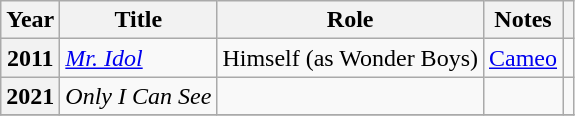<table class="wikitable sortable plainrowheaders">
<tr>
<th scope="col">Year</th>
<th scope="col">Title</th>
<th scope="col">Role</th>
<th scope="col">Notes</th>
<th scope="col" class="unsortable"></th>
</tr>
<tr>
<th scope="row">2011</th>
<td><em><a href='#'>Mr. Idol</a></em></td>
<td>Himself (as Wonder Boys)</td>
<td><a href='#'>Cameo</a></td>
<td></td>
</tr>
<tr>
<th scope="row">2021</th>
<td><em>Only I Can See</em></td>
<td></td>
<td></td>
<td></td>
</tr>
<tr>
</tr>
</table>
